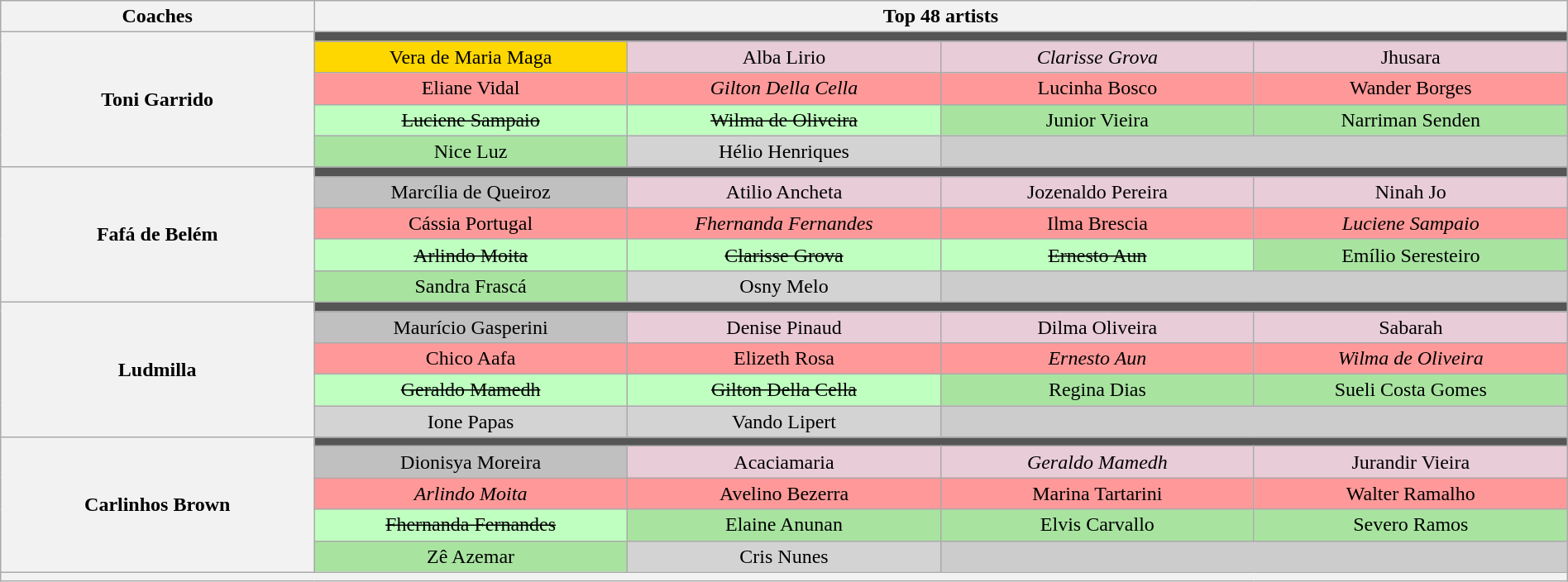<table class="wikitable" style="text-align:center; width:100%;">
<tr>
<th scope="col">Coaches</th>
<th scope="col" colspan=5>Top 48 artists</th>
</tr>
<tr>
<th rowspan=5 width="20%">Toni Garrido</th>
<td bgcolor=555555 colspan=5></td>
</tr>
<tr>
<td bgcolor=#FFD700 width="20%">Vera de Maria Maga</td>
<td bgcolor=#E8CCD7 width="20%">Alba Lirio</td>
<td bgcolor=#E8CCD7 width="20%"><em>Clarisse Grova</em></td>
<td bgcolor=#E8CCD7 width="20%">Jhusara</td>
</tr>
<tr>
<td bgcolor=#FF9999>Eliane Vidal</td>
<td bgcolor=#FF9999><em>Gilton Della Cella</em></td>
<td bgcolor=#FF9999>Lucinha Bosco</td>
<td bgcolor=#FF9999>Wander Borges</td>
</tr>
<tr>
<td bgcolor=#BFFFC0><s>Luciene Sampaio</s></td>
<td bgcolor=#BFFFC0><s>Wilma de Oliveira</s></td>
<td bgcolor=#A8E4A0>Junior Vieira</td>
<td bgcolor=#A8E4A0>Narriman Senden</td>
</tr>
<tr>
<td bgcolor=#A8E4A0>Nice Luz</td>
<td bgcolor=#D3D3D3>Hélio Henriques</td>
<td bgcolor=#CCCCCC colspan=2></td>
</tr>
<tr>
<th rowspan=5>Fafá de Belém</th>
<td bgcolor=555555 colspan=5></td>
</tr>
<tr>
<td bgcolor=#C0C0C0>Marcília de Queiroz</td>
<td bgcolor=#E8CCD7>Atilio Ancheta</td>
<td bgcolor=#E8CCD7>Jozenaldo Pereira</td>
<td bgcolor=#E8CCD7>Ninah Jo</td>
</tr>
<tr>
<td bgcolor=#FF9999>Cássia Portugal</td>
<td bgcolor=#FF9999><em>Fhernanda Fernandes</em></td>
<td bgcolor=#FF9999>Ilma Brescia</td>
<td bgcolor=#FF9999><em>Luciene Sampaio</em></td>
</tr>
<tr>
<td bgcolor=#BFFFC0><s>Arlindo Moita</s></td>
<td bgcolor=#BFFFC0><s>Clarisse Grova</s></td>
<td bgcolor=#BFFFC0><s>Ernesto Aun</s></td>
<td bgcolor=#A8E4A0>Emílio Seresteiro</td>
</tr>
<tr>
<td bgcolor=#A8E4A0>Sandra Frascá</td>
<td bgcolor=#D3D3D3>Osny Melo</td>
<td bgcolor=#CCCCCC colspan=2></td>
</tr>
<tr>
<th rowspan=5>Ludmilla</th>
<td bgcolor=555555 colspan=5></td>
</tr>
<tr>
<td bgcolor=#C0C0C0>Maurício Gasperini</td>
<td bgcolor=#E8CCD7>Denise Pinaud</td>
<td bgcolor=#E8CCD7>Dilma Oliveira</td>
<td bgcolor=#E8CCD7>Sabarah</td>
</tr>
<tr>
<td bgcolor=#FF9999>Chico Aafa</td>
<td bgcolor=#FF9999>Elizeth Rosa</td>
<td bgcolor=#FF9999><em>Ernesto Aun</em></td>
<td bgcolor=#FF9999><em>Wilma de Oliveira</em></td>
</tr>
<tr>
<td bgcolor=#BFFFC0><s>Geraldo Mamedh</s></td>
<td bgcolor=#BFFFC0><s>Gilton Della Cella</s></td>
<td bgcolor=#A8E4A0>Regina Dias</td>
<td bgcolor=#A8E4A0>Sueli Costa Gomes</td>
</tr>
<tr>
<td bgcolor=#D3D3D3>Ione Papas</td>
<td bgcolor=#D3D3D3>Vando Lipert</td>
<td bgcolor=#CCCCCC colspan=2></td>
</tr>
<tr>
<th rowspan=5>Carlinhos Brown</th>
<td bgcolor=555555 colspan=5></td>
</tr>
<tr>
<td bgcolor=#C0C0C0>Dionisya Moreira</td>
<td bgcolor=#E8CCD7>Acaciamaria</td>
<td bgcolor=#E8CCD7><em>Geraldo Mamedh</em></td>
<td bgcolor=#E8CCD7>Jurandir Vieira</td>
</tr>
<tr>
<td bgcolor=#FF9999><em>Arlindo Moita</em></td>
<td bgcolor=#FF9999>Avelino Bezerra</td>
<td bgcolor=#FF9999>Marina Tartarini</td>
<td bgcolor=#FF9999>Walter Ramalho</td>
</tr>
<tr>
<td bgcolor=#BFFFC0><s>Fhernanda Fernandes</s></td>
<td bgcolor=#A8E4A0>Elaine Anunan</td>
<td bgcolor=#A8E4A0>Elvis Carvallo</td>
<td bgcolor=#A8E4A0>Severo Ramos</td>
</tr>
<tr>
<td bgcolor=#A8E4A0>Zê Azemar</td>
<td bgcolor=#D3D3D3>Cris Nunes</td>
<td bgcolor=#CCCCCC colspan=2></td>
</tr>
<tr>
<th style="font-size:95%; line-height:12px" colspan=5></th>
</tr>
</table>
